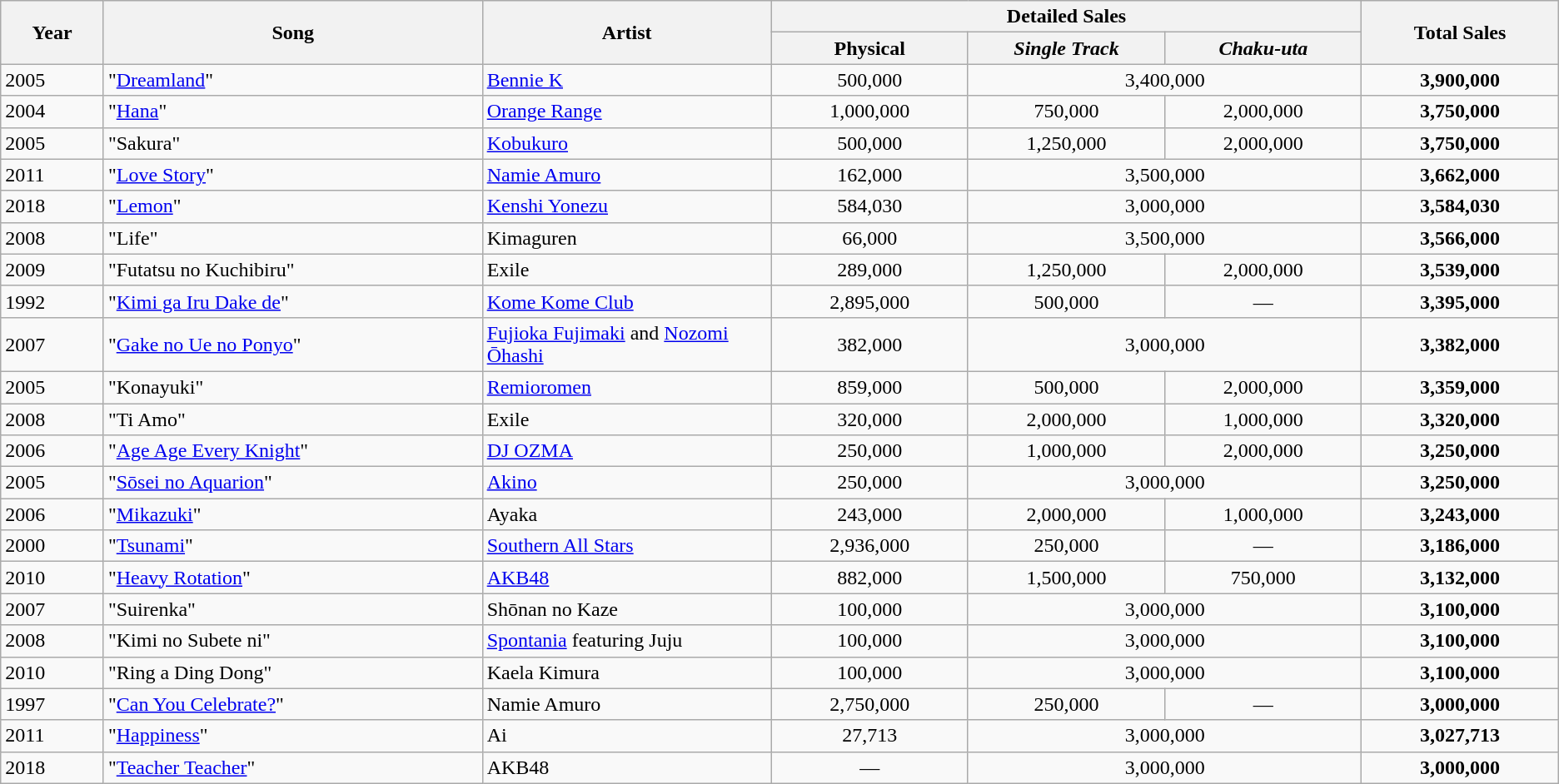<table class="wikitable">
<tr>
<th style="width: 5em;" rowspan="2">Year</th>
<th style="width: 20em;" rowspan="2">Song</th>
<th style="width: 15em;" rowspan="2">Artist</th>
<th style="width: 30em;" colspan="3">Detailed Sales</th>
<th style="width: 10em;" rowspan="2">Total Sales</th>
</tr>
<tr>
<th style="width: 10em;">Physical</th>
<th style="width: 10em;"><em>Single Track</em></th>
<th style="width: 10em;"><em>Chaku-uta</em></th>
</tr>
<tr>
<td>2005</td>
<td>"<a href='#'>Dreamland</a>"</td>
<td><a href='#'>Bennie K</a></td>
<td style="text-align: center;">500,000</td>
<td style="text-align: center;" colspan="2">3,400,000</td>
<td style="text-align: center;"><strong>3,900,000</strong></td>
</tr>
<tr>
<td>2004</td>
<td>"<a href='#'>Hana</a>"</td>
<td><a href='#'>Orange Range</a></td>
<td style="text-align: center;">1,000,000</td>
<td style="text-align: center;">750,000</td>
<td style="text-align: center;">2,000,000</td>
<td style="text-align: center;"><strong>3,750,000</strong></td>
</tr>
<tr>
<td>2005</td>
<td>"Sakura"</td>
<td><a href='#'>Kobukuro</a></td>
<td style="text-align: center;">500,000</td>
<td style="text-align: center;">1,250,000</td>
<td style="text-align: center;">2,000,000</td>
<td style="text-align: center;"><strong>3,750,000</strong></td>
</tr>
<tr>
<td>2011</td>
<td>"<a href='#'>Love Story</a>"</td>
<td><a href='#'>Namie Amuro</a></td>
<td style="text-align: center;">162,000</td>
<td style="text-align: center;" colspan="2">3,500,000</td>
<td style="text-align: center;"><strong>3,662,000</strong></td>
</tr>
<tr>
<td>2018</td>
<td>"<a href='#'>Lemon</a>"</td>
<td><a href='#'>Kenshi Yonezu</a></td>
<td style="text-align: center;">584,030</td>
<td style="text-align: center;" colspan="2">3,000,000</td>
<td style="text-align: center;"><strong>3,584,030</strong></td>
</tr>
<tr>
<td>2008</td>
<td>"Life"</td>
<td>Kimaguren</td>
<td style="text-align: center;">66,000</td>
<td style="text-align: center;" colspan="2">3,500,000</td>
<td style="text-align: center;"><strong>3,566,000</strong></td>
</tr>
<tr>
<td>2009</td>
<td>"Futatsu no Kuchibiru"</td>
<td>Exile</td>
<td style="text-align: center;">289,000</td>
<td style="text-align: center;">1,250,000</td>
<td style="text-align: center;">2,000,000</td>
<td style="text-align: center;"><strong>3,539,000</strong></td>
</tr>
<tr>
<td>1992</td>
<td>"<a href='#'>Kimi ga Iru Dake de</a>"</td>
<td><a href='#'>Kome Kome Club</a></td>
<td style="text-align: center;">2,895,000</td>
<td style="text-align: center;">500,000</td>
<td style="text-align: center;">—</td>
<td style="text-align: center;"><strong>3,395,000</strong></td>
</tr>
<tr>
<td>2007</td>
<td>"<a href='#'>Gake no Ue no Ponyo</a>"</td>
<td><a href='#'>Fujioka Fujimaki</a> and <a href='#'>Nozomi Ōhashi</a></td>
<td style="text-align: center;">382,000</td>
<td style="text-align: center;" colspan="2">3,000,000</td>
<td style="text-align: center;"><strong>3,382,000</strong></td>
</tr>
<tr>
<td>2005</td>
<td>"Konayuki"</td>
<td><a href='#'>Remioromen</a></td>
<td style="text-align: center;">859,000</td>
<td style="text-align: center;">500,000</td>
<td style="text-align: center;">2,000,000</td>
<td style="text-align: center;"><strong>3,359,000</strong></td>
</tr>
<tr>
<td>2008</td>
<td>"Ti Amo"</td>
<td>Exile</td>
<td style="text-align: center;">320,000</td>
<td style="text-align: center;">2,000,000</td>
<td style="text-align: center;">1,000,000</td>
<td style="text-align: center;"><strong>3,320,000</strong></td>
</tr>
<tr>
<td>2006</td>
<td>"<a href='#'>Age Age Every Knight</a>"</td>
<td><a href='#'>DJ OZMA</a></td>
<td style="text-align: center;">250,000</td>
<td style="text-align: center;">1,000,000</td>
<td style="text-align: center;">2,000,000</td>
<td style="text-align: center;"><strong>3,250,000</strong></td>
</tr>
<tr>
<td>2005</td>
<td>"<a href='#'>Sōsei no Aquarion</a>"</td>
<td><a href='#'>Akino</a></td>
<td style="text-align: center;">250,000</td>
<td style="text-align: center;" colspan="2">3,000,000</td>
<td style="text-align: center;"><strong>3,250,000</strong></td>
</tr>
<tr>
<td>2006</td>
<td>"<a href='#'>Mikazuki</a>"</td>
<td>Ayaka</td>
<td style="text-align: center;">243,000</td>
<td style="text-align: center;">2,000,000</td>
<td style="text-align: center;">1,000,000</td>
<td style="text-align: center;"><strong>3,243,000</strong></td>
</tr>
<tr>
<td>2000</td>
<td>"<a href='#'>Tsunami</a>"</td>
<td><a href='#'>Southern All Stars</a></td>
<td style="text-align: center;">2,936,000</td>
<td style="text-align: center;">250,000</td>
<td style="text-align: center;">—</td>
<td style="text-align: center;"><strong>3,186,000</strong></td>
</tr>
<tr>
<td>2010</td>
<td>"<a href='#'>Heavy Rotation</a>"</td>
<td><a href='#'>AKB48</a></td>
<td style="text-align: center;">882,000</td>
<td style="text-align: center;">1,500,000</td>
<td style="text-align: center;">750,000</td>
<td style="text-align: center;"><strong>3,132,000</strong></td>
</tr>
<tr>
<td>2007</td>
<td>"Suirenka"</td>
<td>Shōnan no Kaze</td>
<td style="text-align: center;">100,000</td>
<td style="text-align: center;" colspan="2">3,000,000</td>
<td style="text-align: center;"><strong>3,100,000</strong></td>
</tr>
<tr>
<td>2008</td>
<td>"Kimi no Subete ni"</td>
<td><a href='#'>Spontania</a> featuring Juju</td>
<td style="text-align: center;">100,000</td>
<td style="text-align: center;" colspan="2">3,000,000</td>
<td style="text-align: center;"><strong>3,100,000</strong></td>
</tr>
<tr>
<td>2010</td>
<td>"Ring a Ding Dong"</td>
<td>Kaela Kimura</td>
<td style="text-align: center;">100,000</td>
<td style="text-align: center;" colspan="2">3,000,000</td>
<td style="text-align: center;"><strong>3,100,000</strong></td>
</tr>
<tr>
<td>1997</td>
<td>"<a href='#'>Can You Celebrate?</a>"</td>
<td>Namie Amuro</td>
<td style="text-align: center;">2,750,000</td>
<td style="text-align: center;">250,000</td>
<td style="text-align: center;">—</td>
<td style="text-align: center;"><strong>3,000,000</strong></td>
</tr>
<tr>
<td>2011</td>
<td>"<a href='#'>Happiness</a>"</td>
<td>Ai</td>
<td style="text-align: center;">27,713</td>
<td style="text-align: center;" colspan="2">3,000,000</td>
<td style="text-align: center;"><strong>3,027,713</strong></td>
</tr>
<tr>
<td>2018</td>
<td>"<a href='#'>Teacher Teacher</a>"</td>
<td>AKB48</td>
<td style="text-align: center;">—</td>
<td style="text-align: center;" colspan="2">3,000,000</td>
<td style="text-align: center;"><strong>3,000,000</strong></td>
</tr>
</table>
